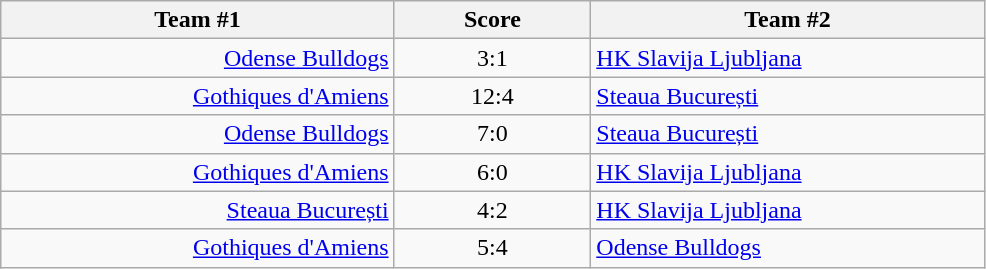<table class="wikitable" style="text-align: center;">
<tr>
<th width=22%>Team #1</th>
<th width=11%>Score</th>
<th width=22%>Team #2</th>
</tr>
<tr>
<td style="text-align: right;"><a href='#'>Odense Bulldogs</a> </td>
<td>3:1</td>
<td style="text-align: left;"> <a href='#'>HK Slavija Ljubljana</a></td>
</tr>
<tr>
<td style="text-align: right;"><a href='#'>Gothiques d'Amiens</a> </td>
<td>12:4</td>
<td style="text-align: left;"> <a href='#'>Steaua București</a></td>
</tr>
<tr>
<td style="text-align: right;"><a href='#'>Odense Bulldogs</a> </td>
<td>7:0</td>
<td style="text-align: left;"> <a href='#'>Steaua București</a></td>
</tr>
<tr>
<td style="text-align: right;"><a href='#'>Gothiques d'Amiens</a> </td>
<td>6:0</td>
<td style="text-align: left;"> <a href='#'>HK Slavija Ljubljana</a></td>
</tr>
<tr>
<td style="text-align: right;"><a href='#'>Steaua București</a> </td>
<td>4:2</td>
<td style="text-align: left;"> <a href='#'>HK Slavija Ljubljana</a></td>
</tr>
<tr>
<td style="text-align: right;"><a href='#'>Gothiques d'Amiens</a> </td>
<td>5:4</td>
<td style="text-align: left;"> <a href='#'>Odense Bulldogs</a></td>
</tr>
</table>
